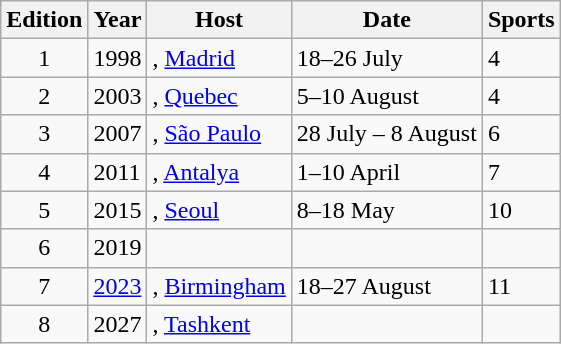<table class=wikitable>
<tr>
<th>Edition</th>
<th>Year</th>
<th>Host</th>
<th>Date</th>
<th>Sports</th>
</tr>
<tr>
<td align=center>1</td>
<td>1998</td>
<td>, <a href='#'>Madrid</a></td>
<td>18–26 July</td>
<td>4</td>
</tr>
<tr>
<td align=center>2</td>
<td>2003</td>
<td>, <a href='#'>Quebec</a></td>
<td>5–10 August</td>
<td>4</td>
</tr>
<tr>
<td align=center>3</td>
<td>2007</td>
<td>, <a href='#'>São Paulo</a></td>
<td>28 July – 8 August</td>
<td>6</td>
</tr>
<tr>
<td align=center>4</td>
<td>2011</td>
<td>, <a href='#'>Antalya</a></td>
<td>1–10 April</td>
<td>7</td>
</tr>
<tr>
<td align=center>5</td>
<td>2015</td>
<td>, <a href='#'>Seoul</a></td>
<td>8–18 May</td>
<td>10</td>
</tr>
<tr>
<td align=center>6</td>
<td>2019</td>
<td></td>
<td></td>
<td></td>
</tr>
<tr>
<td align=center>7</td>
<td><a href='#'>2023</a></td>
<td>, <a href='#'>Birmingham</a></td>
<td>18–27 August</td>
<td>11</td>
</tr>
<tr>
<td align=center>8</td>
<td>2027</td>
<td>, <a href='#'>Tashkent</a></td>
<td></td>
<td align=center></td>
</tr>
</table>
